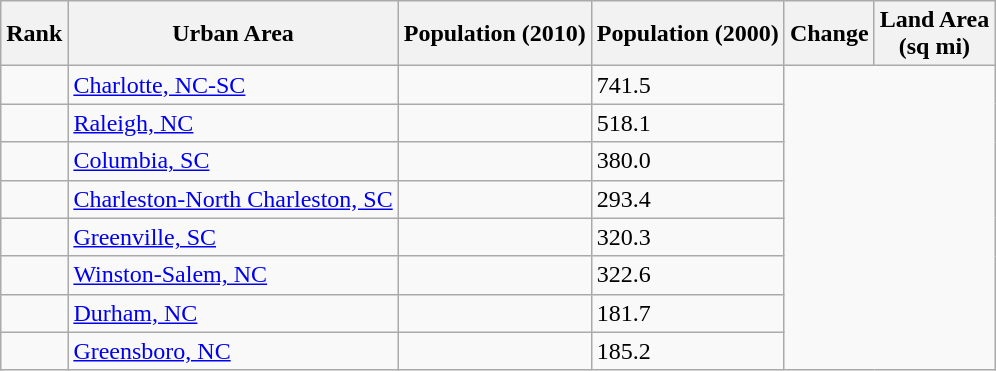<table class="wikitable sortable">
<tr>
<th>Rank</th>
<th>Urban Area</th>
<th>Population (2010)</th>
<th>Population (2000)</th>
<th>Change</th>
<th>Land Area<br>(sq mi)</th>
</tr>
<tr>
<td align=center></td>
<td><a href='#'>Charlotte, NC-SC</a></td>
<td></td>
<td>741.5</td>
</tr>
<tr>
<td align=center></td>
<td><a href='#'>Raleigh, NC</a></td>
<td></td>
<td>518.1</td>
</tr>
<tr>
<td align=center></td>
<td><a href='#'>Columbia, SC</a></td>
<td></td>
<td>380.0</td>
</tr>
<tr>
<td align=center></td>
<td><a href='#'>Charleston-North Charleston, SC</a></td>
<td></td>
<td>293.4</td>
</tr>
<tr>
<td align=center></td>
<td><a href='#'>Greenville, SC</a></td>
<td></td>
<td>320.3</td>
</tr>
<tr>
<td align=center></td>
<td><a href='#'>Winston-Salem, NC</a></td>
<td></td>
<td>322.6</td>
</tr>
<tr>
<td align=center></td>
<td><a href='#'>Durham, NC</a></td>
<td></td>
<td>181.7</td>
</tr>
<tr>
<td align=center></td>
<td><a href='#'>Greensboro, NC</a></td>
<td></td>
<td>185.2</td>
</tr>
</table>
